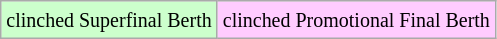<table class="wikitable">
<tr>
<td style="background:#cfc;"><small>clinched Superfinal Berth</small></td>
<td style="background:#fcf;"><small>clinched Promotional Final Berth</small></td>
</tr>
</table>
